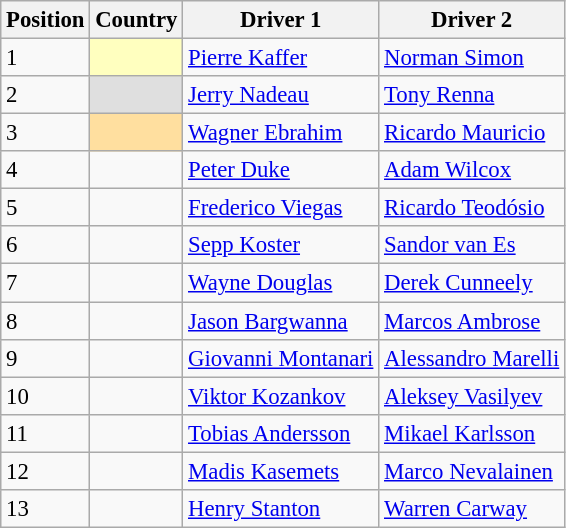<table class="wikitable"  style="font-size:95%">
<tr>
<th>Position</th>
<th>Country</th>
<th>Driver 1</th>
<th>Driver 2</th>
</tr>
<tr>
<td>1</td>
<td style="background:#FFFFBF;"></td>
<td><a href='#'>Pierre Kaffer</a></td>
<td><a href='#'>Norman Simon</a></td>
</tr>
<tr>
<td>2</td>
<td style="background:#DFDFDF;"></td>
<td><a href='#'>Jerry Nadeau</a></td>
<td><a href='#'>Tony Renna</a></td>
</tr>
<tr>
<td>3</td>
<td style="background:#FFDF9F;"></td>
<td><a href='#'>Wagner Ebrahim</a></td>
<td><a href='#'>Ricardo Mauricio</a></td>
</tr>
<tr>
<td>4</td>
<td></td>
<td><a href='#'>Peter Duke</a></td>
<td><a href='#'>Adam Wilcox</a></td>
</tr>
<tr>
<td>5</td>
<td></td>
<td><a href='#'>Frederico Viegas</a></td>
<td><a href='#'>Ricardo Teodósio</a></td>
</tr>
<tr>
<td>6</td>
<td></td>
<td><a href='#'>Sepp Koster</a></td>
<td><a href='#'>Sandor van Es</a></td>
</tr>
<tr>
<td>7</td>
<td></td>
<td><a href='#'>Wayne Douglas</a></td>
<td><a href='#'>Derek Cunneely</a></td>
</tr>
<tr>
<td>8</td>
<td></td>
<td><a href='#'>Jason Bargwanna</a></td>
<td><a href='#'>Marcos Ambrose</a></td>
</tr>
<tr>
<td>9</td>
<td></td>
<td><a href='#'>Giovanni Montanari</a></td>
<td><a href='#'>Alessandro Marelli</a></td>
</tr>
<tr>
<td>10</td>
<td></td>
<td><a href='#'>Viktor Kozankov</a></td>
<td><a href='#'>Aleksey Vasilyev</a></td>
</tr>
<tr>
<td>11</td>
<td></td>
<td><a href='#'>Tobias Andersson</a></td>
<td><a href='#'>Mikael Karlsson</a></td>
</tr>
<tr>
<td>12</td>
<td></td>
<td><a href='#'>Madis Kasemets</a></td>
<td><a href='#'>Marco Nevalainen</a></td>
</tr>
<tr>
<td>13</td>
<td></td>
<td><a href='#'>Henry Stanton</a></td>
<td><a href='#'>Warren Carway</a></td>
</tr>
</table>
